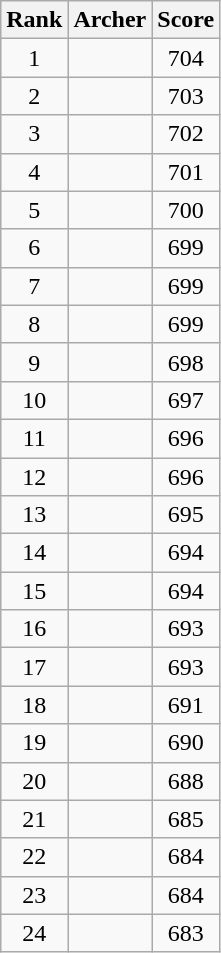<table class="wikitable" style="text-align:center">
<tr>
<th>Rank</th>
<th>Archer</th>
<th>Score</th>
</tr>
<tr>
<td>1</td>
<td align=left></td>
<td>704</td>
</tr>
<tr>
<td>2</td>
<td align=left></td>
<td>703</td>
</tr>
<tr>
<td>3</td>
<td align=left></td>
<td>702</td>
</tr>
<tr>
<td>4</td>
<td align=left></td>
<td>701</td>
</tr>
<tr>
<td>5</td>
<td align=left></td>
<td>700</td>
</tr>
<tr>
<td>6</td>
<td align=left></td>
<td>699</td>
</tr>
<tr>
<td>7</td>
<td align=left></td>
<td>699</td>
</tr>
<tr>
<td>8</td>
<td align=left></td>
<td>699</td>
</tr>
<tr>
<td>9</td>
<td align=left></td>
<td>698</td>
</tr>
<tr>
<td>10</td>
<td align=left></td>
<td>697</td>
</tr>
<tr>
<td>11</td>
<td align=left></td>
<td>696</td>
</tr>
<tr>
<td>12</td>
<td align=left></td>
<td>696</td>
</tr>
<tr>
<td>13</td>
<td align=left></td>
<td>695</td>
</tr>
<tr>
<td>14</td>
<td align=left></td>
<td>694</td>
</tr>
<tr>
<td>15</td>
<td align=left></td>
<td>694</td>
</tr>
<tr>
<td>16</td>
<td align=left></td>
<td>693</td>
</tr>
<tr>
<td>17</td>
<td align=left></td>
<td>693</td>
</tr>
<tr>
<td>18</td>
<td align=left></td>
<td>691</td>
</tr>
<tr>
<td>19</td>
<td align=left></td>
<td>690</td>
</tr>
<tr>
<td>20</td>
<td align=left></td>
<td>688</td>
</tr>
<tr>
<td>21</td>
<td align=left></td>
<td>685</td>
</tr>
<tr>
<td>22</td>
<td align=left></td>
<td>684</td>
</tr>
<tr>
<td>23</td>
<td align=left></td>
<td>684</td>
</tr>
<tr>
<td>24</td>
<td align=left></td>
<td>683</td>
</tr>
</table>
